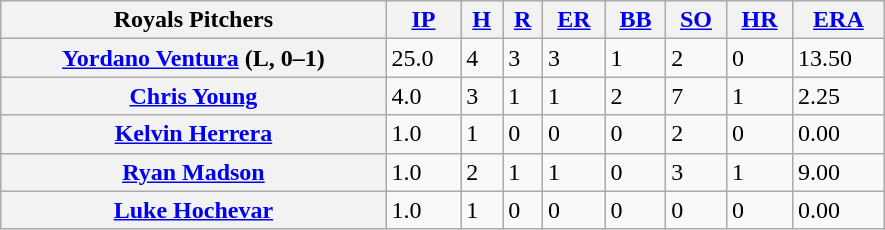<table class="wikitable" style=width:590px;>
<tr>
<th>Royals Pitchers</th>
<th><a href='#'>IP</a></th>
<th><a href='#'>H</a></th>
<th><a href='#'>R</a></th>
<th><a href='#'>ER</a></th>
<th><a href='#'>BB</a></th>
<th><a href='#'>SO</a></th>
<th><a href='#'>HR</a></th>
<th><a href='#'>ERA</a></th>
</tr>
<tr>
<th><a href='#'>Yordano Ventura</a> (L, 0–1)</th>
<td>25.0</td>
<td>4</td>
<td>3</td>
<td>3</td>
<td>1</td>
<td>2</td>
<td>0</td>
<td>13.50</td>
</tr>
<tr>
<th><a href='#'>Chris Young</a></th>
<td>4.0</td>
<td>3</td>
<td>1</td>
<td>1</td>
<td>2</td>
<td>7</td>
<td>1</td>
<td>2.25</td>
</tr>
<tr>
<th><a href='#'>Kelvin Herrera</a></th>
<td>1.0</td>
<td>1</td>
<td>0</td>
<td>0</td>
<td>0</td>
<td>2</td>
<td>0</td>
<td>0.00</td>
</tr>
<tr>
<th><a href='#'>Ryan Madson</a></th>
<td>1.0</td>
<td>2</td>
<td>1</td>
<td>1</td>
<td>0</td>
<td>3</td>
<td>1</td>
<td>9.00</td>
</tr>
<tr>
<th><a href='#'>Luke Hochevar</a></th>
<td>1.0</td>
<td>1</td>
<td>0</td>
<td>0</td>
<td>0</td>
<td>0</td>
<td>0</td>
<td>0.00</td>
</tr>
</table>
